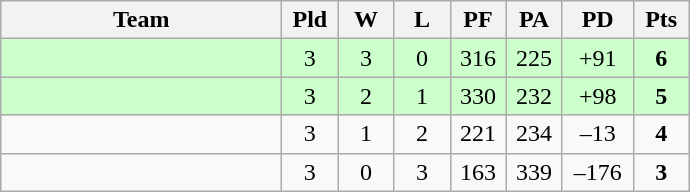<table class=wikitable style="text-align:center">
<tr>
<th width=180>Team</th>
<th width=30>Pld</th>
<th width=30>W</th>
<th width=30>L</th>
<th width=30>PF</th>
<th width=30>PA</th>
<th width=40>PD</th>
<th width=30>Pts</th>
</tr>
<tr bgcolor="#ccffcc">
<td align="left"></td>
<td>3</td>
<td>3</td>
<td>0</td>
<td>316</td>
<td>225</td>
<td>+91</td>
<td><strong>6</strong></td>
</tr>
<tr bgcolor="#ccffcc">
<td align="left"></td>
<td>3</td>
<td>2</td>
<td>1</td>
<td>330</td>
<td>232</td>
<td>+98</td>
<td><strong>5</strong></td>
</tr>
<tr>
<td align="left"></td>
<td>3</td>
<td>1</td>
<td>2</td>
<td>221</td>
<td>234</td>
<td>–13</td>
<td><strong>4</strong></td>
</tr>
<tr>
<td align="left"></td>
<td>3</td>
<td>0</td>
<td>3</td>
<td>163</td>
<td>339</td>
<td>–176</td>
<td><strong>3</strong></td>
</tr>
</table>
